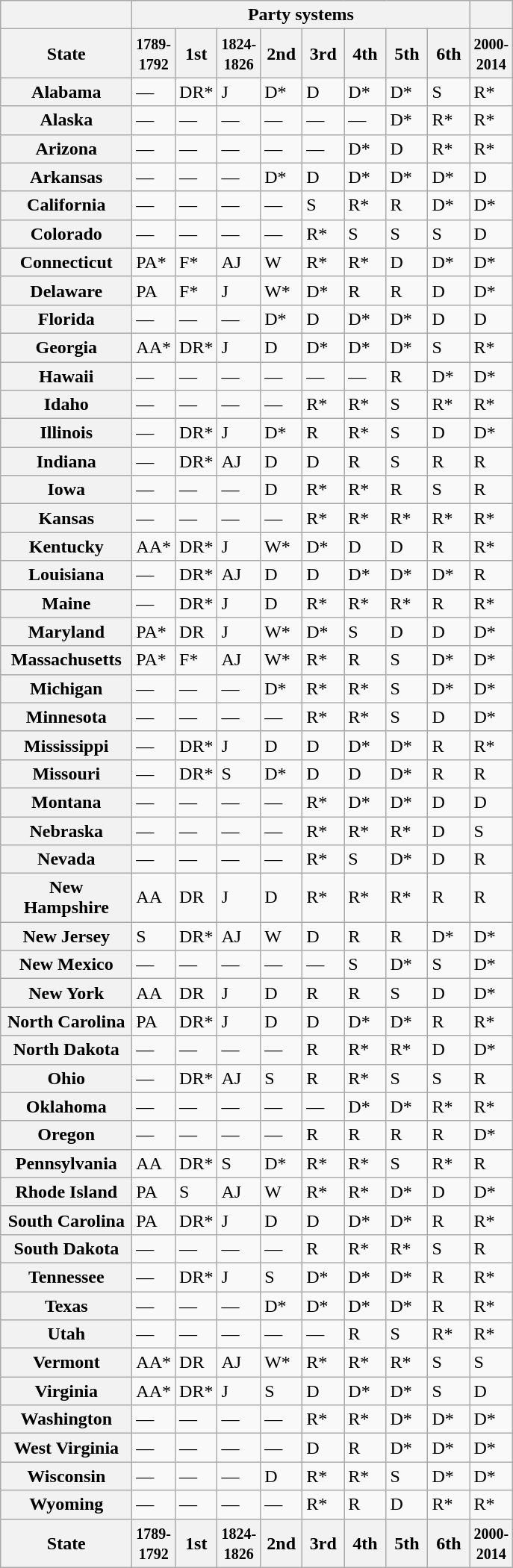<table class="wikitable sortable">
<tr>
<th></th>
<th colspan=8>Party systems</th>
<th></th>
</tr>
<tr>
<th style="width: 110px;">State</th>
<th style="width: 30px;"><small>1789-1792</small></th>
<th style="width: 30px;">1st</th>
<th style="width: 30px;"><small>1824-1826</small></th>
<th style="width: 30px;">2nd</th>
<th style="width: 30px;">3rd</th>
<th style="width: 30px;">4th</th>
<th style="width: 30px;">5th</th>
<th style="width: 30px;">6th </th>
<th style="width: 30px;"><small>2000-2014</small></th>
</tr>
<tr>
<th>Alabama</th>
<td>—</td>
<td>DR*</td>
<td>J</td>
<td>D*</td>
<td>D</td>
<td>D*</td>
<td>D*</td>
<td data-sort-value=50>S</td>
<td>R*</td>
</tr>
<tr>
<th>Alaska</th>
<td>—</td>
<td>—</td>
<td>—</td>
<td>—</td>
<td>—</td>
<td>—</td>
<td>D*</td>
<td>R*</td>
<td>R*</td>
</tr>
<tr>
<th>Arizona</th>
<td>—</td>
<td>—</td>
<td>—</td>
<td>—</td>
<td>—</td>
<td>D*</td>
<td>D</td>
<td>R*</td>
<td>R*</td>
</tr>
<tr>
<th>Arkansas</th>
<td>—</td>
<td>—</td>
<td>—</td>
<td>D*</td>
<td>D</td>
<td>D*</td>
<td>D*</td>
<td>D*</td>
<td>D</td>
</tr>
<tr>
<th>California</th>
<td>—</td>
<td>—</td>
<td>—</td>
<td>—</td>
<td data-sort-value=50>S</td>
<td>R*</td>
<td>R</td>
<td>D*</td>
<td>D*</td>
</tr>
<tr>
<th>Colorado</th>
<td>—</td>
<td>—</td>
<td>—</td>
<td>—</td>
<td>R*</td>
<td data-sort-value=50>S</td>
<td data-sort-value=50>S</td>
<td data-sort-value=50>S</td>
<td>D</td>
</tr>
<tr>
<th>Connecticut</th>
<td>PA*</td>
<td>F*</td>
<td>AJ</td>
<td>W</td>
<td>R*</td>
<td>R*</td>
<td>D</td>
<td>D*</td>
<td>D*</td>
</tr>
<tr>
<th>Delaware</th>
<td>PA</td>
<td>F*</td>
<td>J</td>
<td>W*</td>
<td>D*</td>
<td>R</td>
<td>R</td>
<td>D</td>
<td>D*</td>
</tr>
<tr>
<th>Florida</th>
<td>—</td>
<td>—</td>
<td>—</td>
<td>D*</td>
<td>D</td>
<td>D*</td>
<td>D*</td>
<td>D</td>
<td>D</td>
</tr>
<tr>
<th>Georgia</th>
<td>AA*</td>
<td>DR*</td>
<td>J</td>
<td>D</td>
<td>D*</td>
<td>D*</td>
<td>D*</td>
<td data-sort-value=50>S</td>
<td>R*</td>
</tr>
<tr>
<th>Hawaii</th>
<td>—</td>
<td>—</td>
<td>—</td>
<td>—</td>
<td>—</td>
<td>—</td>
<td>R</td>
<td>D*</td>
<td>D*</td>
</tr>
<tr>
<th>Idaho</th>
<td>—</td>
<td>—</td>
<td>—</td>
<td>—</td>
<td>R*</td>
<td>R*</td>
<td data-sort-value=50>S</td>
<td>R*</td>
<td>R*</td>
</tr>
<tr>
<th>Illinois</th>
<td>—</td>
<td>DR*</td>
<td>J</td>
<td>D*</td>
<td>R</td>
<td>R*</td>
<td data-sort-value=50>S</td>
<td>D</td>
<td>D*</td>
</tr>
<tr>
<th>Indiana</th>
<td>—</td>
<td>DR*</td>
<td>AJ</td>
<td>D</td>
<td>D</td>
<td>R</td>
<td data-sort-value=50>S</td>
<td>R</td>
<td>R</td>
</tr>
<tr>
<th>Iowa</th>
<td>—</td>
<td>—</td>
<td>—</td>
<td>D</td>
<td>R*</td>
<td>R*</td>
<td>R</td>
<td data-sort-value=50>S</td>
<td>R</td>
</tr>
<tr>
<th>Kansas</th>
<td>—</td>
<td>—</td>
<td>—</td>
<td>—</td>
<td>R*</td>
<td>R*</td>
<td>R*</td>
<td>R*</td>
<td>R*</td>
</tr>
<tr>
<th>Kentucky</th>
<td>AA*</td>
<td>DR*</td>
<td>J</td>
<td>W*</td>
<td>D*</td>
<td>D</td>
<td>D</td>
<td>R</td>
<td>R*</td>
</tr>
<tr>
<th>Louisiana</th>
<td>—</td>
<td>DR*</td>
<td>AJ</td>
<td>D</td>
<td>D</td>
<td>D*</td>
<td>D*</td>
<td>D*</td>
<td>R</td>
</tr>
<tr>
<th>Maine</th>
<td>—</td>
<td>DR*</td>
<td>J</td>
<td>D</td>
<td>R*</td>
<td>R*</td>
<td>R*</td>
<td>R</td>
<td>R*</td>
</tr>
<tr>
<th>Maryland</th>
<td>PA*</td>
<td>DR</td>
<td>J</td>
<td>W*</td>
<td>D*</td>
<td data-sort-value=50>S</td>
<td>D</td>
<td>D</td>
<td>D*</td>
</tr>
<tr>
<th>Massachusetts</th>
<td>PA*</td>
<td>F*</td>
<td>AJ</td>
<td>W*</td>
<td>R*</td>
<td>R</td>
<td data-sort-value=50>S</td>
<td>D*</td>
<td>D*</td>
</tr>
<tr>
<th>Michigan</th>
<td>—</td>
<td>—</td>
<td>—</td>
<td>D*</td>
<td>R*</td>
<td>R*</td>
<td data-sort-value=50>S</td>
<td>D*</td>
<td>D*</td>
</tr>
<tr>
<th>Minnesota</th>
<td>—</td>
<td>—</td>
<td>—</td>
<td>—</td>
<td>R*</td>
<td>R*</td>
<td data-sort-value=50>S</td>
<td>D</td>
<td>D*</td>
</tr>
<tr>
<th>Mississippi</th>
<td>—</td>
<td>DR*</td>
<td>J</td>
<td>D</td>
<td>D</td>
<td>D*</td>
<td>D*</td>
<td>R</td>
<td>R*</td>
</tr>
<tr>
<th>Missouri</th>
<td>—</td>
<td>DR*</td>
<td data-sort-value=B>S</td>
<td>D*</td>
<td>D</td>
<td>D</td>
<td>D*</td>
<td>R</td>
<td>R</td>
</tr>
<tr>
<th>Montana</th>
<td>—</td>
<td>—</td>
<td>—</td>
<td>—</td>
<td>R*</td>
<td>D*</td>
<td>D*</td>
<td>D</td>
<td>D</td>
</tr>
<tr>
<th>Nebraska</th>
<td>—</td>
<td>—</td>
<td>—</td>
<td>—</td>
<td>R*</td>
<td>R*</td>
<td>R*</td>
<td>D</td>
<td data-sort-value=50>S</td>
</tr>
<tr>
<th>Nevada</th>
<td>—</td>
<td>—</td>
<td>—</td>
<td>—</td>
<td>R*</td>
<td data-sort-value=50>S</td>
<td>D*</td>
<td>D</td>
<td>R</td>
</tr>
<tr>
<th>New Hampshire</th>
<td>AA</td>
<td>DR</td>
<td>J</td>
<td>D</td>
<td>R*</td>
<td>R*</td>
<td>R*</td>
<td>R</td>
<td>R</td>
</tr>
<tr>
<th>New Jersey</th>
<td data-sort-value=50>S</td>
<td>DR*</td>
<td>AJ</td>
<td>W</td>
<td>D</td>
<td>R</td>
<td>R</td>
<td>D*</td>
<td>D*</td>
</tr>
<tr>
<th>New Mexico</th>
<td>—</td>
<td>—</td>
<td>—</td>
<td>—</td>
<td>—</td>
<td data-sort-value=50>S</td>
<td>D*</td>
<td data-sort-value=50>S</td>
<td>D*</td>
</tr>
<tr>
<th>New York</th>
<td>AA</td>
<td>DR</td>
<td>J</td>
<td>D</td>
<td>R</td>
<td>R</td>
<td data-sort-value=50>S</td>
<td>D</td>
<td>D*</td>
</tr>
<tr>
<th>North Carolina</th>
<td>PA</td>
<td>DR*</td>
<td>J</td>
<td>D</td>
<td>D</td>
<td>D*</td>
<td>D*</td>
<td>R</td>
<td>R*</td>
</tr>
<tr>
<th>North Dakota</th>
<td>—</td>
<td>—</td>
<td>—</td>
<td>—</td>
<td>R</td>
<td>R*</td>
<td>R*</td>
<td>D</td>
<td>D*</td>
</tr>
<tr>
<th>Ohio</th>
<td>—</td>
<td>DR*</td>
<td>AJ</td>
<td data-sort-value=50>S</td>
<td>R</td>
<td>R*</td>
<td data-sort-value=50>S</td>
<td data-sort-value=50>S</td>
<td>R</td>
</tr>
<tr>
<th>Oklahoma</th>
<td>—</td>
<td>—</td>
<td>—</td>
<td>—</td>
<td>—</td>
<td>D*</td>
<td>D*</td>
<td>R*</td>
<td>R*</td>
</tr>
<tr>
<th>Oregon</th>
<td>—</td>
<td>—</td>
<td>—</td>
<td>—</td>
<td>R</td>
<td>R</td>
<td>R</td>
<td>R</td>
<td>D*</td>
</tr>
<tr>
<th>Pennsylvania</th>
<td>AA</td>
<td>DR*</td>
<td data-sort-value=B>S</td>
<td>D*</td>
<td>R*</td>
<td>R*</td>
<td data-sort-value=50>S</td>
<td>R*</td>
<td>R</td>
</tr>
<tr>
<th>Rhode Island</th>
<td>PA</td>
<td data-sort-value=50>S</td>
<td>AJ</td>
<td>W</td>
<td>R*</td>
<td>R*</td>
<td>D*</td>
<td>D</td>
<td>D*</td>
</tr>
<tr>
<th>South Carolina</th>
<td>PA</td>
<td>DR*</td>
<td>J</td>
<td>D</td>
<td>D</td>
<td>D*</td>
<td>D*</td>
<td>R</td>
<td>R*</td>
</tr>
<tr>
<th>South Dakota</th>
<td>—</td>
<td>—</td>
<td>—</td>
<td>—</td>
<td>R</td>
<td>R*</td>
<td>R*</td>
<td data-sort-value=50>S</td>
<td>R</td>
</tr>
<tr>
<th>Tennessee</th>
<td>—</td>
<td>DR*</td>
<td>J</td>
<td data-sort-value=50>S</td>
<td>D*</td>
<td>D*</td>
<td>D*</td>
<td>R</td>
<td>R*</td>
</tr>
<tr>
<th>Texas</th>
<td>—</td>
<td>—</td>
<td>—</td>
<td>D*</td>
<td>D*</td>
<td>D*</td>
<td>D*</td>
<td>R</td>
<td>R*</td>
</tr>
<tr>
<th>Utah</th>
<td>—</td>
<td>—</td>
<td>—</td>
<td>—</td>
<td>—</td>
<td>R</td>
<td data-sort-value=50>S</td>
<td>R*</td>
<td>R*</td>
</tr>
<tr>
<th>Vermont</th>
<td>AA*</td>
<td>DR</td>
<td>AJ</td>
<td>W*</td>
<td>R*</td>
<td>R*</td>
<td>R*</td>
<td data-sort-value=50>S</td>
<td data-sort-value=50>S</td>
</tr>
<tr>
<th>Virginia</th>
<td>AA*</td>
<td>DR*</td>
<td>J</td>
<td data-sort-value=50>S</td>
<td>D</td>
<td>D*</td>
<td>D*</td>
<td data-sort-value=50>S</td>
<td>D</td>
</tr>
<tr>
<th>Washington</th>
<td>—</td>
<td>—</td>
<td>—</td>
<td>—</td>
<td>R*</td>
<td>R*</td>
<td>D*</td>
<td>D*</td>
<td>D*</td>
</tr>
<tr>
<th>West Virginia</th>
<td>—</td>
<td>—</td>
<td>—</td>
<td>—</td>
<td>D</td>
<td>R</td>
<td>D*</td>
<td>D*</td>
<td>D*</td>
</tr>
<tr>
<th>Wisconsin</th>
<td>—</td>
<td>—</td>
<td>—</td>
<td>D</td>
<td>R*</td>
<td>R*</td>
<td data-sort-value=50>S</td>
<td>D*</td>
<td>D*</td>
</tr>
<tr>
<th>Wyoming</th>
<td>—</td>
<td>—</td>
<td>—</td>
<td>—</td>
<td>R*</td>
<td>R</td>
<td>D</td>
<td>R*</td>
<td>R*</td>
</tr>
<tr>
<th>State</th>
<th><small>1789-1792</small></th>
<th>1st</th>
<th><small>1824-1826</small></th>
<th>2nd</th>
<th>3rd</th>
<th>4th</th>
<th>5th</th>
<th>6th</th>
<th><small>2000-<br>2014</small></th>
</tr>
</table>
